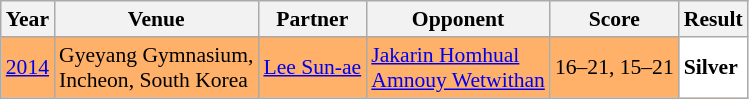<table class="sortable wikitable" style="font-size: 90%;">
<tr>
<th>Year</th>
<th>Venue</th>
<th>Partner</th>
<th>Opponent</th>
<th>Score</th>
<th>Result</th>
</tr>
<tr style="background:#FFB069">
<td align="center"><a href='#'>2014</a></td>
<td align="left">Gyeyang Gymnasium,<br>Incheon, South Korea</td>
<td align="left">  <a href='#'>Lee Sun-ae</a></td>
<td align="left"> <a href='#'>Jakarin Homhual</a><br> <a href='#'>Amnouy Wetwithan</a></td>
<td align="left">16–21, 15–21</td>
<td style="text-align:left; background:white"> <strong>Silver</strong></td>
</tr>
</table>
